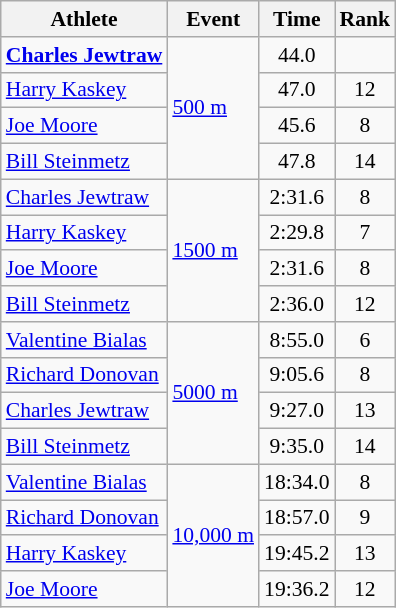<table class=wikitable style=font-size:90%;text-align:center>
<tr>
<th>Athlete</th>
<th>Event</th>
<th>Time</th>
<th>Rank</th>
</tr>
<tr>
<td align=left><strong><a href='#'>Charles Jewtraw</a></strong></td>
<td align=left rowspan=4><a href='#'>500 m</a></td>
<td>44.0</td>
<td></td>
</tr>
<tr>
<td align=left><a href='#'>Harry Kaskey</a></td>
<td>47.0</td>
<td>12</td>
</tr>
<tr>
<td align=left><a href='#'>Joe Moore</a></td>
<td>45.6</td>
<td>8</td>
</tr>
<tr>
<td align=left><a href='#'>Bill Steinmetz</a></td>
<td>47.8</td>
<td>14</td>
</tr>
<tr>
<td align=left><a href='#'>Charles Jewtraw</a></td>
<td align=left rowspan=4><a href='#'>1500 m</a></td>
<td>2:31.6</td>
<td>8</td>
</tr>
<tr>
<td align=left><a href='#'>Harry Kaskey</a></td>
<td>2:29.8</td>
<td>7</td>
</tr>
<tr>
<td align=left><a href='#'>Joe Moore</a></td>
<td>2:31.6</td>
<td>8</td>
</tr>
<tr>
<td align=left><a href='#'>Bill Steinmetz</a></td>
<td>2:36.0</td>
<td>12</td>
</tr>
<tr>
<td align=left><a href='#'>Valentine Bialas</a></td>
<td align=left rowspan=4><a href='#'>5000 m</a></td>
<td>8:55.0</td>
<td>6</td>
</tr>
<tr>
<td align=left><a href='#'>Richard Donovan</a></td>
<td>9:05.6</td>
<td>8</td>
</tr>
<tr>
<td align=left><a href='#'>Charles Jewtraw</a></td>
<td>9:27.0</td>
<td>13</td>
</tr>
<tr>
<td align=left><a href='#'>Bill Steinmetz</a></td>
<td>9:35.0</td>
<td>14</td>
</tr>
<tr>
<td align=left><a href='#'>Valentine Bialas</a></td>
<td align=left rowspan=4><a href='#'>10,000 m</a></td>
<td>18:34.0</td>
<td>8</td>
</tr>
<tr>
<td align=left><a href='#'>Richard Donovan</a></td>
<td>18:57.0</td>
<td>9</td>
</tr>
<tr>
<td align=left><a href='#'>Harry Kaskey</a></td>
<td>19:45.2</td>
<td>13</td>
</tr>
<tr>
<td align=left><a href='#'>Joe Moore</a></td>
<td>19:36.2</td>
<td>12</td>
</tr>
</table>
